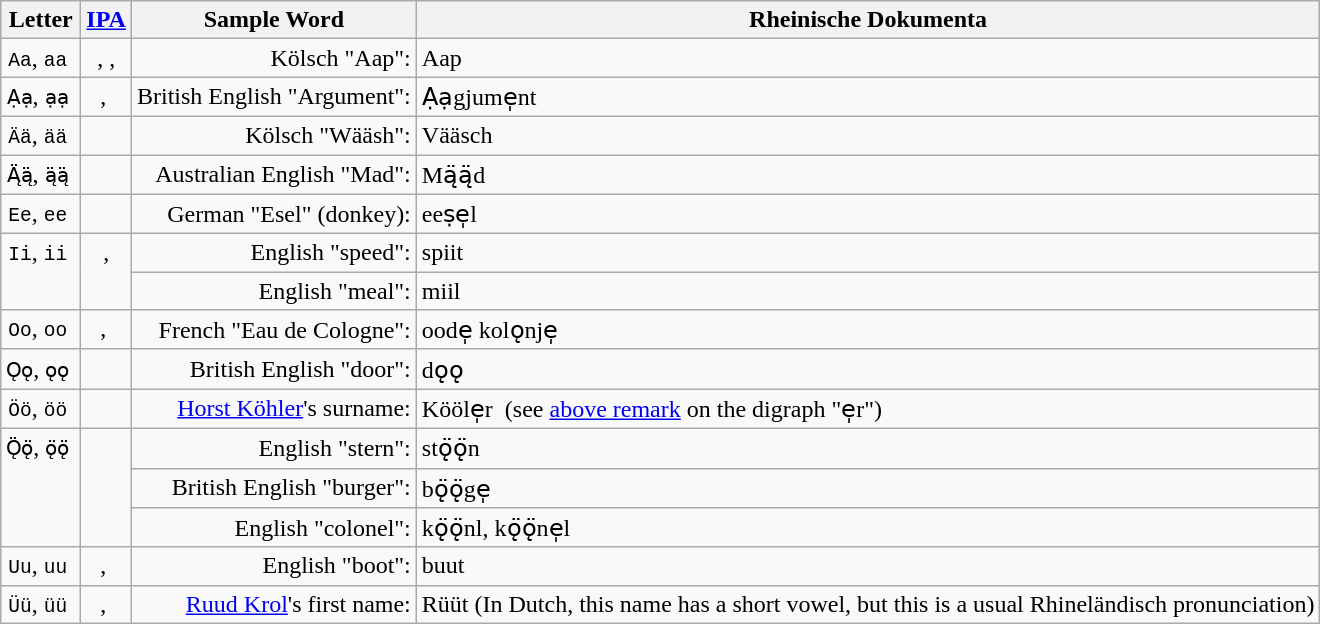<table class="wikitable" style="text-align: center">
<tr>
<th>Letter</th>
<th><a href='#'>IPA</a></th>
<th>Sample Word</th>
<th>Rheinische Dokumenta</th>
</tr>
<tr>
<td style="vertical-align:top"><code>Aa</code>, <code>aa</code> </td>
<td style="vertical-align:top"> , , </td>
<td style="text-align: right">Kölsch "Aap":</td>
<td style="text-align: left">Aap </td>
</tr>
<tr>
<td style="vertical-align:top"><code>Ạạ</code>, <code>ạạ</code> </td>
<td style="vertical-align:top">, </td>
<td style="text-align: right">British English "Argument":</td>
<td style="text-align: left">Ạạgjume̩nt </td>
</tr>
<tr>
<td style="vertical-align:top"><code>Ää</code>, <code>ää</code> </td>
<td style="vertical-align:top"></td>
<td style="text-align: right">Kölsch "Wääsh":</td>
<td style="text-align: left">Vääsch </td>
</tr>
<tr>
<td style="vertical-align:top"><code>Ą̈ą̈</code>, <code>ą̈ą̈</code> </td>
<td style="vertical-align:top"></td>
<td style="text-align: right">Australian English "Mad":</td>
<td style="text-align: left">Mą̈ą̈d </td>
</tr>
<tr>
<td style="vertical-align:top"><code>Ee</code>, <code>ee</code> </td>
<td style="vertical-align:top"></td>
<td style="text-align: right">German "Esel" (donkey):</td>
<td style="text-align: left">eeṣe̩l </td>
</tr>
<tr>
<td rowspan="2" style="vertical-align:top"><code>Ii</code>, <code>ii</code> </td>
<td rowspan="2" style="vertical-align:top"> , </td>
<td style="text-align: right">English "speed":</td>
<td style="text-align: left">spiit </td>
</tr>
<tr>
<td style="text-align: right">English "meal":</td>
<td style="text-align: left">miil </td>
</tr>
<tr>
<td style="vertical-align:top"><code>Oo</code>, <code>oo</code> </td>
<td style="vertical-align:top">, </td>
<td style="text-align: right">French "Eau de Cologne":</td>
<td style="text-align: left">oode̩ kolǫnje̩ </td>
</tr>
<tr>
<td style="vertical-align:top"><code>Ǫǫ</code>, <code>ǫǫ</code> </td>
<td style="vertical-align:top"></td>
<td style="text-align: right">British English "door":</td>
<td style="text-align: left">dǫǫ </td>
</tr>
<tr>
<td style="vertical-align:top"><code>Öö</code>, <code>öö</code> </td>
<td style="vertical-align:top"></td>
<td style="text-align: right"><a href='#'>Horst Köhler</a>'s surname:</td>
<td style="text-align: left">Kööle̩r  (see <a href='#'>above remark</a> on the digraph "e̩r")</td>
</tr>
<tr>
<td rowspan="3" style="vertical-align:top"><code>Ǫ̈ǫ̈</code>, <code>ǫ̈ǫ̈</code> </td>
<td rowspan="3" style="vertical-align:top"></td>
<td style="text-align: right">English "stern":</td>
<td style="text-align: left">stǫ̈ǫ̈n </td>
</tr>
<tr>
<td style="text-align: right">British English "burger":</td>
<td style="text-align: left">bǫ̈ǫ̈ge̩ </td>
</tr>
<tr>
<td style="text-align: right">English "colonel":</td>
<td style="text-align: left">kǫ̈ǫ̈nl, kǫ̈ǫ̈ne̩l </td>
</tr>
<tr>
<td style="vertical-align:top"><code>Uu</code>, <code>uu</code> </td>
<td style="vertical-align:top">, </td>
<td style="text-align: right">English "boot":</td>
<td style="text-align: left">buut </td>
</tr>
<tr>
<td style="vertical-align:top"><code>Üü</code>, <code>üü</code> </td>
<td style="vertical-align:top">, </td>
<td style="text-align: right"><a href='#'>Ruud Krol</a>'s first name:</td>
<td style="text-align: left">Rüüt (In Dutch, this name has a short vowel, but this is a usual Rhineländisch pronunciation)</td>
</tr>
</table>
